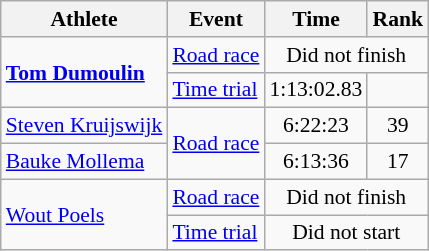<table class="wikitable" style="font-size:90%">
<tr>
<th>Athlete</th>
<th>Event</th>
<th>Time</th>
<th>Rank</th>
</tr>
<tr align=center>
<td align=left rowspan=2><strong><a href='#'>Tom Dumoulin</a></strong></td>
<td align=left><a href='#'>Road race</a></td>
<td colspan=2>Did not finish</td>
</tr>
<tr align=center>
<td align=left><a href='#'>Time trial</a></td>
<td>1:13:02.83</td>
<td></td>
</tr>
<tr align=center>
<td align=left><a href='#'>Steven Kruijswijk</a></td>
<td align=left rowspan=2><a href='#'>Road race</a></td>
<td>6:22:23</td>
<td>39</td>
</tr>
<tr align=center>
<td align=left><a href='#'>Bauke Mollema</a></td>
<td>6:13:36</td>
<td>17</td>
</tr>
<tr align=center>
<td align=left rowspan=2><a href='#'>Wout Poels</a></td>
<td align=left><a href='#'>Road race</a></td>
<td colspan=2>Did not finish</td>
</tr>
<tr align=center>
<td align=left><a href='#'>Time trial</a></td>
<td colspan=2>Did not start</td>
</tr>
</table>
